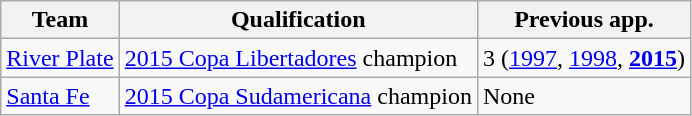<table class="wikitable">
<tr>
<th>Team</th>
<th>Qualification</th>
<th>Previous app.</th>
</tr>
<tr>
<td> <a href='#'>River Plate</a></td>
<td><a href='#'>2015 Copa Libertadores</a> champion</td>
<td>3 (<a href='#'>1997</a>, <a href='#'>1998</a>, <strong><a href='#'>2015</a></strong>)</td>
</tr>
<tr>
<td> <a href='#'>Santa Fe</a></td>
<td><a href='#'>2015 Copa Sudamericana</a> champion</td>
<td>None</td>
</tr>
</table>
